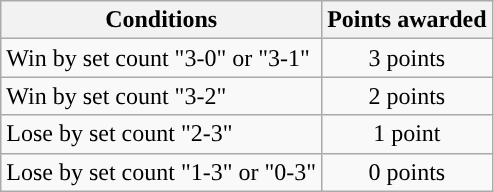<table class="wikitable">
<tr>
<th>Conditions</th>
<th>Points awarded</th>
</tr>
<tr>
<td>Win by set count "3-0" or "3-1"</td>
<td align="center">3 points</td>
</tr>
<tr>
<td>Win by set count "3-2"</td>
<td align="center">2 points</td>
</tr>
<tr>
<td>Lose by set count "2-3"</td>
<td align="center">1 point</td>
</tr>
<tr>
<td>Lose by set count "1-3" or "0-3"</td>
<td align="center">0 points</td>
</tr>
</table>
